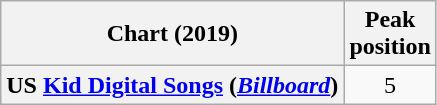<table class="wikitable sortable plainrowheaders" style="text-align:center">
<tr>
<th scope="col">Chart (2019)</th>
<th scope="col">Peak<br>position</th>
</tr>
<tr>
<th scope="row">US <a href='#'>Kid Digital Songs</a> (<em><a href='#'>Billboard</a></em>)</th>
<td>5</td>
</tr>
</table>
